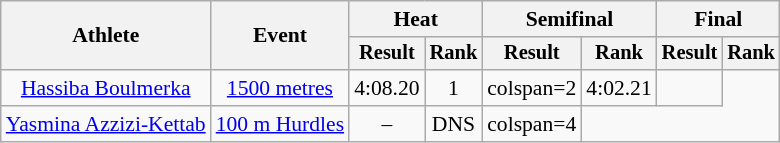<table class="wikitable" style="font-size:90%">
<tr>
<th rowspan="2">Athlete</th>
<th rowspan="2">Event</th>
<th colspan="2">Heat</th>
<th colspan="2">Semifinal</th>
<th colspan="2">Final</th>
</tr>
<tr style="font-size:95%">
<th>Result</th>
<th>Rank</th>
<th>Result</th>
<th>Rank</th>
<th>Result</th>
<th>Rank</th>
</tr>
<tr style=text-align:center>
<td><a href='#'>Hassiba Boulmerka</a></td>
<td><a href='#'>1500 metres</a></td>
<td>4:08.20</td>
<td>1</td>
<td>colspan=2 </td>
<td>4:02.21</td>
<td></td>
</tr>
<tr style=text-align:center>
<td><a href='#'>Yasmina Azzizi-Kettab</a></td>
<td><a href='#'>100 m Hurdles</a></td>
<td>–</td>
<td>DNS</td>
<td>colspan=4 </td>
</tr>
</table>
